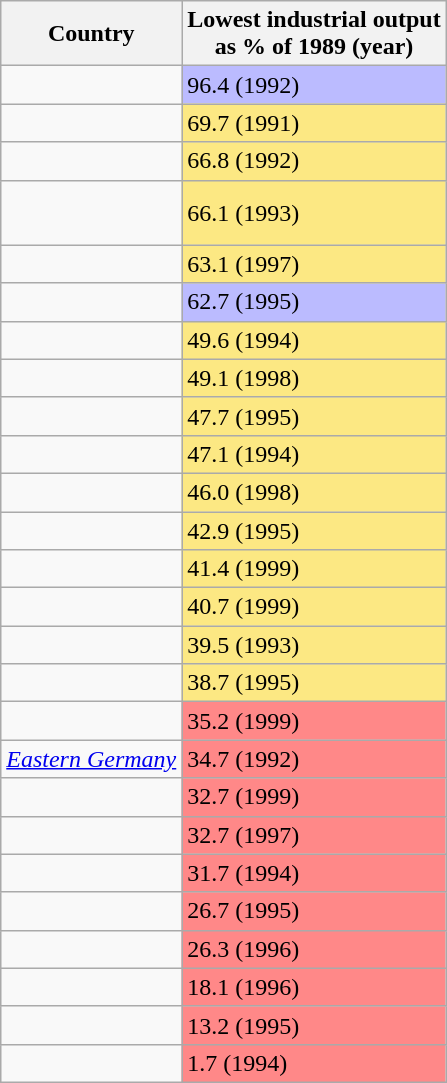<table class="wikitable">
<tr>
<th>Country</th>
<th>Lowest industrial output<br>as % of 1989 (year)</th>
</tr>
<tr>
<td></td>
<td style="background:#BBF">96.4 (1992)</td>
</tr>
<tr>
<td></td>
<td style="background:#FCE883">69.7 (1991)</td>
</tr>
<tr>
<td></td>
<td style="background:#FCE883">66.8 (1992)</td>
</tr>
<tr>
<td><br><br></td>
<td style="background:#FCE883">66.1 (1993)</td>
</tr>
<tr>
<td></td>
<td style="background:#FCE883">63.1 (1997)</td>
</tr>
<tr>
<td></td>
<td style="background:#BBF">62.7 (1995)</td>
</tr>
<tr>
<td></td>
<td style="background:#FCE883">49.6 (1994)</td>
</tr>
<tr>
<td></td>
<td style="background:#FCE883">49.1 (1998)</td>
</tr>
<tr>
<td></td>
<td style="background:#FCE883">47.7 (1995)</td>
</tr>
<tr>
<td></td>
<td style="background:#FCE883">47.1 (1994)</td>
</tr>
<tr>
<td></td>
<td style="background:#FCE883">46.0 (1998)</td>
</tr>
<tr>
<td></td>
<td style="background:#FCE883">42.9 (1995)</td>
</tr>
<tr>
<td></td>
<td style="background:#FCE883">41.4 (1999)</td>
</tr>
<tr>
<td></td>
<td style="background:#FCE883">40.7 (1999)</td>
</tr>
<tr>
<td></td>
<td style="background:#FCE883">39.5 (1993)</td>
</tr>
<tr>
<td></td>
<td style="background:#FCE883">38.7 (1995)</td>
</tr>
<tr>
<td></td>
<td style="background:#F88">35.2 (1999)</td>
</tr>
<tr>
<td> <em><a href='#'>Eastern Germany</a></em></td>
<td style="background:#F88">34.7 (1992)</td>
</tr>
<tr>
<td></td>
<td style="background:#F88">32.7 (1999)</td>
</tr>
<tr>
<td></td>
<td style="background:#F88">32.7 (1997)</td>
</tr>
<tr>
<td></td>
<td style="background:#F88">31.7 (1994)</td>
</tr>
<tr>
<td></td>
<td style="background:#F88">26.7 (1995)</td>
</tr>
<tr>
<td></td>
<td style="background:#F88">26.3 (1996)</td>
</tr>
<tr>
<td></td>
<td style="background:#F88">18.1 (1996)</td>
</tr>
<tr>
<td></td>
<td style="background:#F88">13.2 (1995)</td>
</tr>
<tr>
<td></td>
<td style="background:#F88">1.7 (1994)</td>
</tr>
</table>
